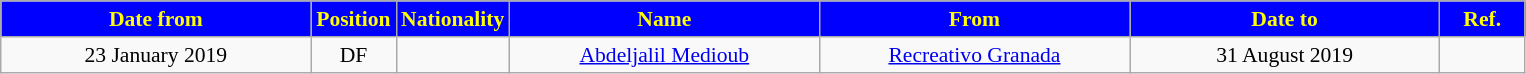<table class="wikitable" style="text-align:center; font-size:90%; ">
<tr>
<th style="background:#0000FF; color:#ffff00; width:200px;">Date from</th>
<th style="background:#0000FF; color:#ffff00; width:50px;">Position</th>
<th style="background:#0000FF; color:#ffff00; width:50px;">Nationality</th>
<th style="background:#0000FF; color:#ffff00; width:200px;">Name</th>
<th style="background:#0000FF; color:#ffff00; width:200px;">From</th>
<th style="background:#0000FF; color:#ffff00; width:200px;">Date to</th>
<th style="background:#0000FF; color:#ffff00; width:50px;">Ref.</th>
</tr>
<tr>
<td>23 January 2019</td>
<td>DF</td>
<td></td>
<td><a href='#'>Abdeljalil Medioub</a></td>
<td><a href='#'>Recreativo Granada</a></td>
<td>31 August 2019</td>
<td></td>
</tr>
</table>
